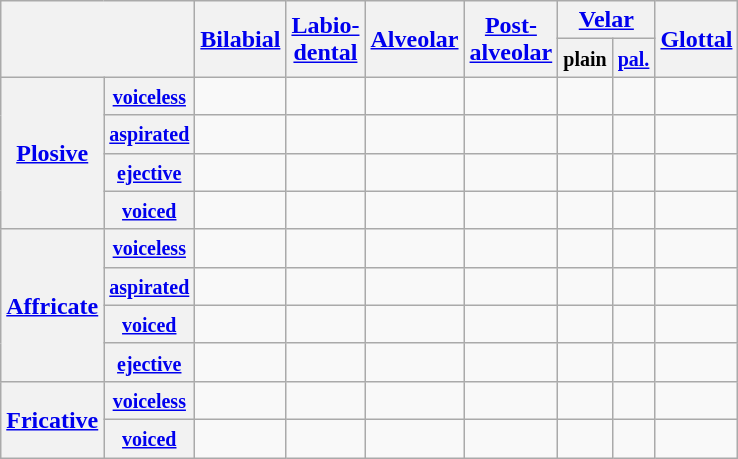<table class="wikitable" style="text-align: center;">
<tr>
<th colspan="2" rowspan="2"></th>
<th rowspan="2"><a href='#'>Bilabial</a></th>
<th rowspan="2"><a href='#'>Labio-<br>dental</a></th>
<th rowspan="2"><a href='#'>Alveolar</a></th>
<th rowspan="2"><a href='#'>Post-<br> alveolar</a></th>
<th colspan="2"><a href='#'>Velar</a></th>
<th rowspan="2"><a href='#'>Glottal</a></th>
</tr>
<tr>
<th><small>plain</small></th>
<th><small><a href='#'>pal.</a></small></th>
</tr>
<tr>
<th rowspan="4"><a href='#'>Plosive</a></th>
<th><small><a href='#'>voiceless</a></small></th>
<td></td>
<td></td>
<td></td>
<td></td>
<td></td>
<td></td>
<td></td>
</tr>
<tr>
<th><a href='#'><small>aspirated</small></a></th>
<td></td>
<td></td>
<td></td>
<td></td>
<td></td>
<td></td>
<td></td>
</tr>
<tr>
<th><small><a href='#'>ejective</a></small></th>
<td></td>
<td></td>
<td></td>
<td></td>
<td></td>
<td></td>
<td></td>
</tr>
<tr>
<th><a href='#'><small>voiced</small></a></th>
<td></td>
<td></td>
<td></td>
<td></td>
<td></td>
<td></td>
<td></td>
</tr>
<tr>
<th rowspan="4"><a href='#'>Affricate</a></th>
<th><small><a href='#'>voiceless</a></small></th>
<td></td>
<td></td>
<td></td>
<td></td>
<td></td>
<td></td>
<td></td>
</tr>
<tr>
<th><a href='#'><small>aspirated</small></a></th>
<td></td>
<td></td>
<td></td>
<td></td>
<td></td>
<td></td>
<td></td>
</tr>
<tr>
<th><a href='#'><small>voiced</small></a></th>
<td></td>
<td></td>
<td></td>
<td></td>
<td></td>
<td></td>
<td></td>
</tr>
<tr>
<th><small><a href='#'>ejective</a></small></th>
<td></td>
<td></td>
<td></td>
<td></td>
<td></td>
<td></td>
<td></td>
</tr>
<tr>
<th rowspan="2"><a href='#'>Fricative</a></th>
<th><small><a href='#'>voiceless</a></small></th>
<td></td>
<td></td>
<td></td>
<td></td>
<td></td>
<td></td>
<td></td>
</tr>
<tr>
<th><a href='#'><small>voiced</small></a></th>
<td></td>
<td></td>
<td></td>
<td></td>
<td></td>
<td></td>
<td></td>
</tr>
</table>
